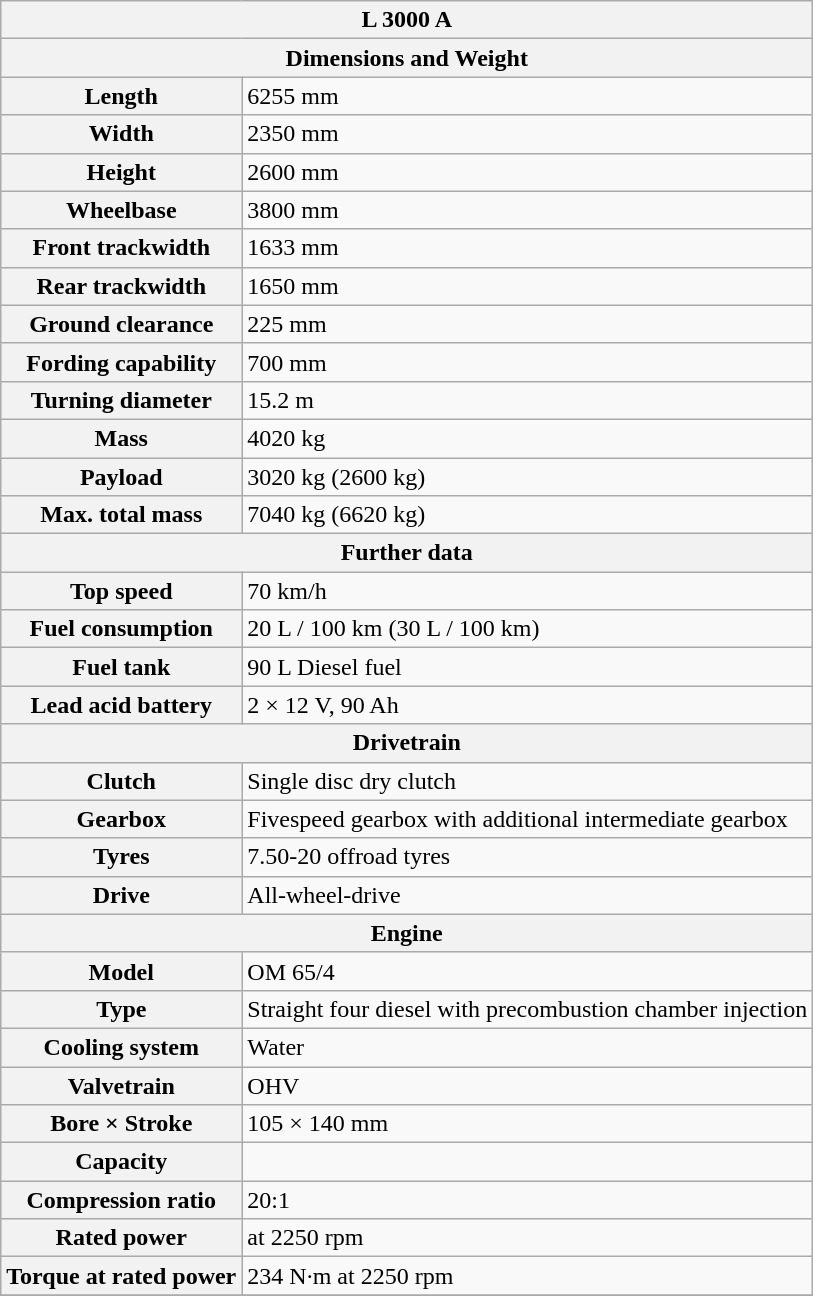<table class="wikitable">
<tr>
<th colspan="2">L 3000 A</th>
</tr>
<tr>
<th colspan="2" class="hintergrundfarbe5">Dimensions and Weight</th>
</tr>
<tr>
<th>Length</th>
<td>6255 mm</td>
</tr>
<tr>
<th>Width</th>
<td>2350 mm</td>
</tr>
<tr>
<th>Height</th>
<td>2600 mm</td>
</tr>
<tr>
<th>Wheelbase</th>
<td>3800 mm</td>
</tr>
<tr>
<th>Front trackwidth</th>
<td>1633 mm</td>
</tr>
<tr>
<th>Rear trackwidth</th>
<td>1650 mm</td>
</tr>
<tr>
<th>Ground clearance</th>
<td>225 mm</td>
</tr>
<tr>
<th>Fording capability</th>
<td>700 mm</td>
</tr>
<tr>
<th>Turning diameter</th>
<td>15.2 m</td>
</tr>
<tr>
<th>Mass</th>
<td>4020 kg</td>
</tr>
<tr>
<th>Payload</th>
<td>3020 kg (2600 kg)</td>
</tr>
<tr>
<th>Max. total mass</th>
<td>7040 kg (6620 kg)</td>
</tr>
<tr>
<th colspan="2" class="hintergrundfarbe5">Further data</th>
</tr>
<tr>
<th>Top speed</th>
<td>70 km/h</td>
</tr>
<tr>
<th>Fuel consumption</th>
<td>20 L / 100 km (30 L / 100 km)</td>
</tr>
<tr>
<th>Fuel tank</th>
<td>90 L Diesel fuel</td>
</tr>
<tr>
<th>Lead acid battery</th>
<td>2 × 12 V, 90 Ah</td>
</tr>
<tr>
<th colspan="2" class="hintergrundfarbe5">Drivetrain</th>
</tr>
<tr>
<th>Clutch</th>
<td>Single disc dry clutch</td>
</tr>
<tr>
<th>Gearbox</th>
<td>Fivespeed gearbox with additional intermediate gearbox</td>
</tr>
<tr>
<th>Tyres</th>
<td>7.50-20 offroad tyres</td>
</tr>
<tr>
<th>Drive</th>
<td>All-wheel-drive</td>
</tr>
<tr>
<th colspan="2" class="hintergrundfarbe5">Engine</th>
</tr>
<tr>
<th>Model</th>
<td>OM 65/4</td>
</tr>
<tr>
<th>Type</th>
<td>Straight four diesel with precombustion chamber injection</td>
</tr>
<tr>
<th>Cooling system</th>
<td>Water</td>
</tr>
<tr>
<th>Valvetrain</th>
<td>OHV</td>
</tr>
<tr>
<th>Bore × Stroke</th>
<td>105 × 140 mm</td>
</tr>
<tr>
<th>Capacity</th>
<td></td>
</tr>
<tr>
<th>Compression ratio</th>
<td>20:1</td>
</tr>
<tr>
<th>Rated power</th>
<td> at 2250 rpm</td>
</tr>
<tr>
<th>Torque at rated power</th>
<td>234 N·m at 2250 rpm</td>
</tr>
<tr>
</tr>
</table>
